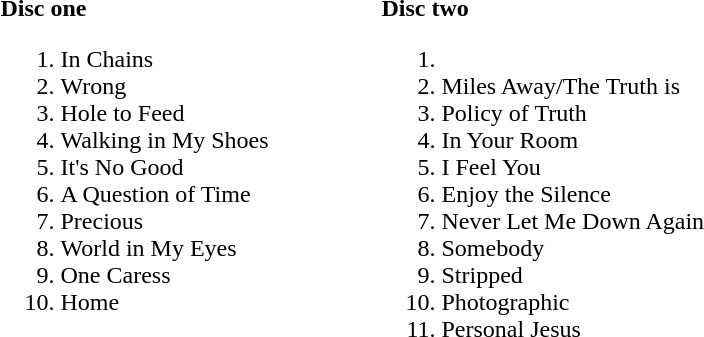<table ->
<tr>
<td width=250 valign=top><br><strong>Disc one</strong><ol><li>In Chains</li><li>Wrong</li><li>Hole to Feed</li><li>Walking in My Shoes</li><li>It's No Good</li><li>A Question of Time</li><li>Precious</li><li>World in My Eyes</li><li>One Caress</li><li>Home</li></ol></td>
<td width=250 valign=top><br><strong>Disc two</strong><ol><li><li>Miles Away/The Truth is</li><li>Policy of Truth</li><li>In Your Room</li><li>I Feel You</li><li>Enjoy the Silence</li><li>Never Let Me Down Again</li><li>Somebody</li><li>Stripped</li><li>Photographic</li><li>Personal Jesus</li></ol></td>
</tr>
</table>
